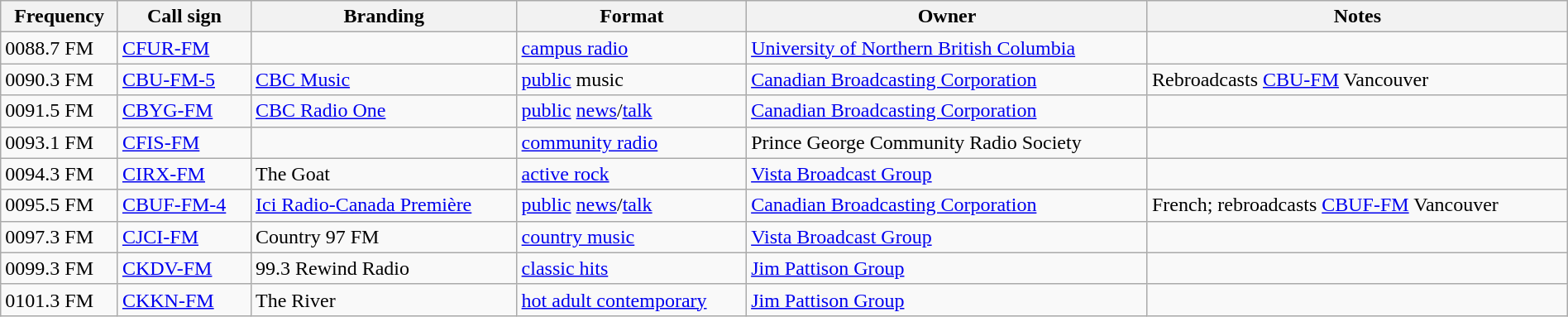<table class="wikitable sortable"  width="100%">
<tr>
<th>Frequency</th>
<th>Call sign</th>
<th>Branding</th>
<th>Format</th>
<th>Owner</th>
<th>Notes</th>
</tr>
<tr>
<td><span>00</span>88.7 FM</td>
<td><a href='#'>CFUR-FM</a></td>
<td></td>
<td><a href='#'>campus radio</a></td>
<td><a href='#'>University of Northern British Columbia</a></td>
<td></td>
</tr>
<tr>
<td><span>00</span>90.3 FM</td>
<td><a href='#'>CBU-FM-5</a></td>
<td><a href='#'>CBC Music</a></td>
<td><a href='#'>public</a> music</td>
<td><a href='#'>Canadian Broadcasting Corporation</a></td>
<td>Rebroadcasts <a href='#'>CBU-FM</a> Vancouver</td>
</tr>
<tr>
<td><span>00</span>91.5 FM</td>
<td><a href='#'>CBYG-FM</a></td>
<td><a href='#'>CBC Radio One</a></td>
<td><a href='#'>public</a> <a href='#'>news</a>/<a href='#'>talk</a></td>
<td><a href='#'>Canadian Broadcasting Corporation</a></td>
<td></td>
</tr>
<tr>
<td><span>00</span>93.1 FM</td>
<td><a href='#'>CFIS-FM</a></td>
<td></td>
<td><a href='#'>community radio</a></td>
<td>Prince George Community Radio Society</td>
<td></td>
</tr>
<tr>
<td><span>00</span>94.3 FM</td>
<td><a href='#'>CIRX-FM</a></td>
<td>The Goat</td>
<td><a href='#'>active rock</a></td>
<td><a href='#'>Vista Broadcast Group</a></td>
<td></td>
</tr>
<tr>
<td><span>00</span>95.5 FM</td>
<td><a href='#'>CBUF-FM-4</a></td>
<td><a href='#'>Ici Radio-Canada Première</a></td>
<td><a href='#'>public</a> <a href='#'>news</a>/<a href='#'>talk</a></td>
<td><a href='#'>Canadian Broadcasting Corporation</a></td>
<td>French; rebroadcasts <a href='#'>CBUF-FM</a> Vancouver</td>
</tr>
<tr>
<td><span>00</span>97.3 FM</td>
<td><a href='#'>CJCI-FM</a></td>
<td>Country 97 FM</td>
<td><a href='#'>country music</a></td>
<td><a href='#'>Vista Broadcast Group</a></td>
<td></td>
</tr>
<tr>
<td><span>00</span>99.3 FM</td>
<td><a href='#'>CKDV-FM</a></td>
<td>99.3 Rewind Radio</td>
<td><a href='#'>classic hits</a></td>
<td><a href='#'>Jim Pattison Group</a></td>
<td></td>
</tr>
<tr>
<td><span>0</span>101.3 FM</td>
<td><a href='#'>CKKN-FM</a></td>
<td>The River</td>
<td><a href='#'>hot adult contemporary</a></td>
<td><a href='#'>Jim Pattison Group</a></td>
<td></td>
</tr>
</table>
